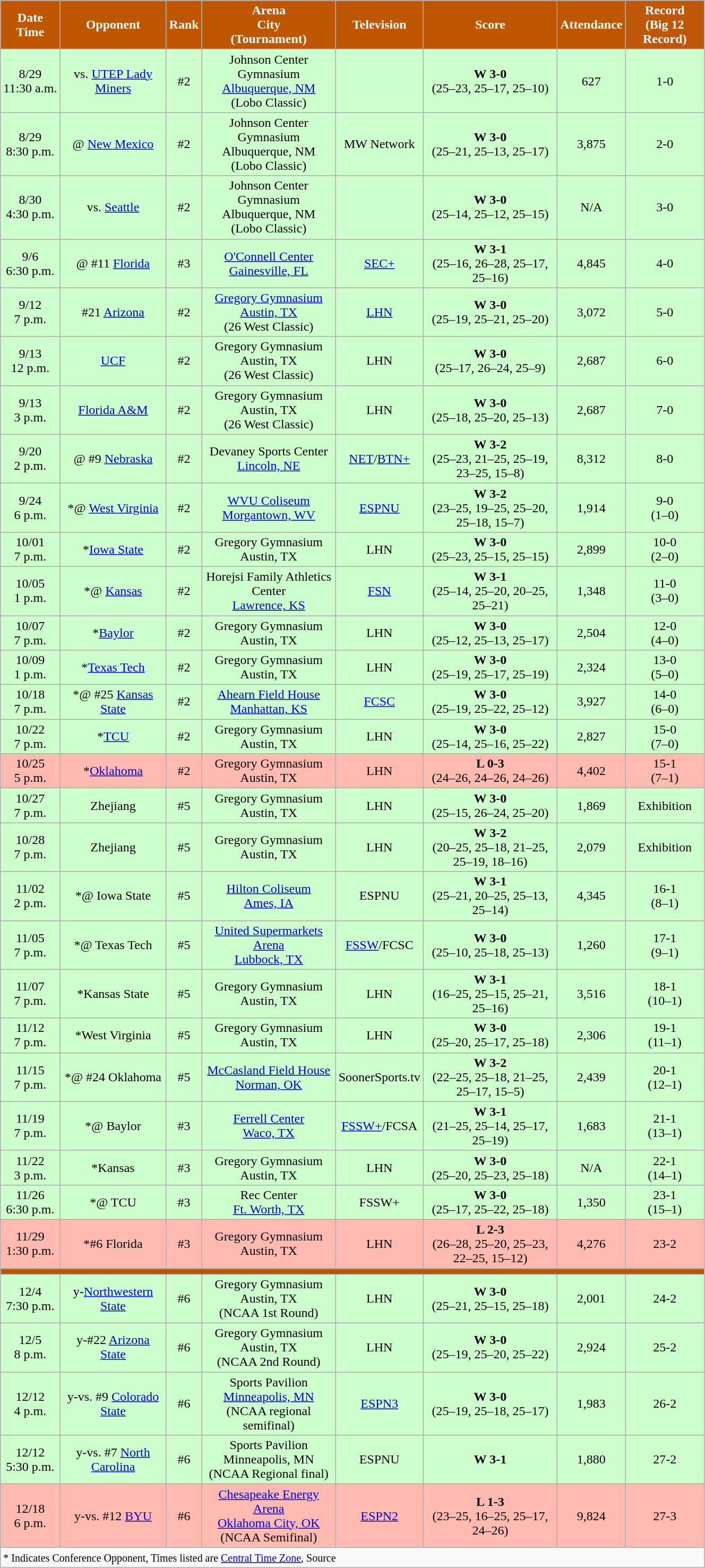<table class="wikitable" style="width:70%">
<tr>
<th style="background:#bf5700; color:#FFFFFF;" scope="col">Date<br>Time</th>
<th style="background:#bf5700; color:#FFFFFF;" scope="col">Opponent</th>
<th style="background:#bf5700; color:#FFFFFF;" scope="col">Rank</th>
<th style="background:#bf5700; color:#FFFFFF;" scope="col">Arena<br>City<br>(Tournament)</th>
<th style="background:#bf5700; color:#FFFFFF;" scope="col">Television</th>
<th style="background:#bf5700; color:#FFFFFF;" scope="col">Score</th>
<th style="background:#bf5700; color:#FFFFFF;" scope="col">Attendance</th>
<th style="background:#bf5709; color:#FFFFFF;" scope="col">Record<br>(Big 12 Record)</th>
</tr>
<tr align="center" bgcolor="#ccffcc">
<td>8/29<br>11:30 a.m.</td>
<td>vs. <a href='#'>UTEP Lady Miners</a></td>
<td>#2</td>
<td>Johnson Center Gymnasium<br><a href='#'>Albuquerque, NM</a><br>(Lobo Classic)</td>
<td></td>
<td><strong>W 3-0</strong> <br>(25–23, 25–17, 25–10)</td>
<td>627</td>
<td>1-0</td>
</tr>
<tr align="center" bgcolor="#ccffcc">
<td>8/29<br>8:30 p.m.</td>
<td>@ <a href='#'>New Mexico</a></td>
<td>#2</td>
<td>Johnson Center Gymnasium<br>Albuquerque, NM<br>(Lobo Classic)</td>
<td>MW Network</td>
<td><strong>W 3-0</strong> <br>(25–21, 25–13, 25–17)</td>
<td>3,875</td>
<td>2-0</td>
</tr>
<tr align="center" bgcolor="#ccffcc">
<td>8/30<br>4:30 p.m.</td>
<td>vs. <a href='#'>Seattle</a></td>
<td>#2</td>
<td>Johnson Center Gymnasium<br>Albuquerque, NM<br>(Lobo Classic)</td>
<td></td>
<td><strong>W 3-0</strong> <br>(25–14, 25–12, 25–15)</td>
<td>N/A</td>
<td>3-0</td>
</tr>
<tr align="center" bgcolor="#ccffcc">
<td>9/6<br>6:30 p.m.</td>
<td>@ #11 <a href='#'>Florida</a></td>
<td>#3</td>
<td><a href='#'>O'Connell Center</a><br><a href='#'>Gainesville, FL</a></td>
<td><a href='#'>SEC+</a></td>
<td><strong>W 3-1</strong><br>(25–16, 26–28, 25–17, 25–16)</td>
<td>4,845</td>
<td>4-0</td>
</tr>
<tr align="center" bgcolor="#ccffcc">
<td>9/12<br>7 p.m.</td>
<td>#21 <a href='#'>Arizona</a></td>
<td>#2</td>
<td><a href='#'>Gregory Gymnasium</a><br><a href='#'>Austin, TX</a><br>(26 West Classic)</td>
<td><a href='#'>LHN</a></td>
<td><strong>W 3-0</strong><br>(25–19, 25–21, 25–20)</td>
<td>3,072</td>
<td>5-0</td>
</tr>
<tr align="center" bgcolor="#ccffcc">
<td>9/13<br>12 p.m.</td>
<td><a href='#'>UCF</a></td>
<td>#2</td>
<td>Gregory Gymnasium<br>Austin, TX<br>(26 West Classic)</td>
<td>LHN</td>
<td><strong>W 3-0</strong><br>(25–17, 26–24, 25–9)</td>
<td>2,687</td>
<td>6-0</td>
</tr>
<tr align="center" bgcolor="#ccffcc">
<td>9/13<br>3 p.m.</td>
<td><a href='#'>Florida A&M</a></td>
<td>#2</td>
<td>Gregory Gymnasium<br>Austin, TX<br>(26 West Classic)</td>
<td>LHN</td>
<td><strong>W 3-0</strong><br>(25–18, 25–20, 25–13)</td>
<td>2,687</td>
<td>7-0</td>
</tr>
<tr align="center" bgcolor="#ccffcc">
<td>9/20<br>2 p.m.</td>
<td>@ #9 <a href='#'>Nebraska</a></td>
<td>#2</td>
<td>Devaney Sports Center<br><a href='#'>Lincoln, NE</a></td>
<td><a href='#'>NET</a>/<a href='#'>BTN+</a></td>
<td><strong>W 3-2</strong><br>(25–23, 21–25, 25–19, 23–25, 15–8)</td>
<td>8,312</td>
<td>8-0</td>
</tr>
<tr align="center" bgcolor="#ccffcc">
<td>9/24<br>6 p.m.</td>
<td>*@ <a href='#'>West Virginia</a></td>
<td>#2</td>
<td><a href='#'>WVU Coliseum</a><br><a href='#'>Morgantown, WV</a></td>
<td><a href='#'>ESPNU</a></td>
<td><strong>W 3-2</strong><br>(23–25, 19–25, 25–20, 25–18, 15–7)</td>
<td>1,914</td>
<td>9-0<br>(1–0)</td>
</tr>
<tr align="center" bgcolor="#ccffcc">
<td>10/01<br>7 p.m.</td>
<td>*<a href='#'>Iowa State</a></td>
<td>#2</td>
<td>Gregory Gymnasium<br>Austin, TX</td>
<td>LHN</td>
<td><strong>W 3-0</strong><br>(25–23, 25–15, 25–15)</td>
<td>2,899</td>
<td>10-0<br>(2–0)</td>
</tr>
<tr align="center" bgcolor="#ccffcc">
<td>10/05<br>1 p.m.</td>
<td>*@ <a href='#'>Kansas</a></td>
<td>#2</td>
<td>Horejsi Family Athletics Center<br><a href='#'>Lawrence, KS</a></td>
<td><a href='#'>FSN</a></td>
<td><strong>W 3-1</strong><br>(25–14, 25–20, 20–25, 25–21)</td>
<td>1,348</td>
<td>11-0<br>(3–0)</td>
</tr>
<tr align="center" bgcolor="#ccffcc">
<td>10/07<br>7 p.m.</td>
<td>*<a href='#'>Baylor</a></td>
<td>#2</td>
<td>Gregory Gymnasium<br>Austin, TX</td>
<td>LHN</td>
<td><strong>W 3-0</strong><br>(25–12, 25–13, 25–17)</td>
<td>2,504</td>
<td>12-0 <br>(4–0)</td>
</tr>
<tr align="center" bgcolor="#ccffcc">
<td>10/09<br>1 p.m.</td>
<td>*<a href='#'>Texas Tech</a></td>
<td>#2</td>
<td>Gregory Gymnasium<br>Austin, TX</td>
<td>LHN</td>
<td><strong>W 3-0</strong><br>(25–19, 25–17, 25–19)</td>
<td>2,324</td>
<td>13-0 <br>(5–0)</td>
</tr>
<tr align="center" bgcolor="#ccffcc">
<td>10/18<br>7 p.m.</td>
<td>*@ #25 <a href='#'>Kansas State</a></td>
<td>#2</td>
<td><a href='#'>Ahearn Field House</a><br><a href='#'>Manhattan, KS</a></td>
<td><a href='#'>FCSC</a></td>
<td><strong>W 3-0</strong><br>(25–19, 25–22, 25–12)</td>
<td>3,927</td>
<td>14-0 <br>(6–0)</td>
</tr>
<tr align="center" bgcolor="#ccffcc">
<td>10/22<br>7 p.m.</td>
<td>*<a href='#'>TCU</a></td>
<td>#2</td>
<td>Gregory Gymnasium<br>Austin, TX</td>
<td>LHN</td>
<td><strong>W 3-0</strong><br>(25–14, 25–16, 25–22)</td>
<td>2,827</td>
<td>15-0 <br>(7–0)</td>
</tr>
<tr align="center" bgcolor="#ffbbb">
<td>10/25<br>5 p.m.</td>
<td>*<a href='#'>Oklahoma</a></td>
<td>#2</td>
<td>Gregory Gymnasium<br>Austin, TX</td>
<td>LHN</td>
<td><strong>L 0-3</strong><br>(24–26, 24–26, 24–26)</td>
<td>4,402</td>
<td>15-1 <br>(7–1)</td>
</tr>
<tr align="center" bgcolor="#ccffcc">
<td>10/27<br>7 p.m.</td>
<td>Zhejiang</td>
<td>#5</td>
<td>Gregory Gymnasium<br>Austin, TX</td>
<td>LHN</td>
<td><strong>W 3-0</strong><br>(25–15, 26–24, 25–20)</td>
<td>1,869</td>
<td>Exhibition</td>
</tr>
<tr align="center" bgcolor="#ccffcc">
<td>10/28<br>7 p.m.</td>
<td>Zhejiang</td>
<td>#5</td>
<td>Gregory Gymnasium<br>Austin, TX</td>
<td>LHN</td>
<td><strong>W 3-2</strong><br>(20–25, 25–18, 21–25, 25–19, 18–16)</td>
<td>2,079</td>
<td>Exhibition</td>
</tr>
<tr align="center" bgcolor="#ccffcc">
<td>11/02<br>2 p.m.</td>
<td>*@ Iowa State</td>
<td>#5</td>
<td><a href='#'>Hilton Coliseum</a><br><a href='#'>Ames, IA</a></td>
<td>ESPNU</td>
<td><strong>W 3-1</strong><br>(25–21, 20–25, 25–13, 25–14)</td>
<td>4,345</td>
<td>16-1 <br>(8–1)</td>
</tr>
<tr align="center" bgcolor="#ccffcc">
<td>11/05<br>7 p.m.</td>
<td>*@ Texas Tech</td>
<td>#5</td>
<td><a href='#'>United Supermarkets Arena</a><br><a href='#'>Lubbock, TX</a></td>
<td><a href='#'>FSSW</a>/FCSC</td>
<td><strong>W 3-0</strong><br>(25–10, 25–18, 25–13)</td>
<td>1,260</td>
<td>17-1 <br>(9–1)</td>
</tr>
<tr align="center" bgcolor="#ccffcc">
<td>11/07<br>7 p.m.</td>
<td>*Kansas State</td>
<td>#5</td>
<td>Gregory Gymnasium<br>Austin, TX</td>
<td>LHN</td>
<td><strong>W 3-1</strong><br> (16–25, 25–15, 25–21, 25–16)</td>
<td>3,516</td>
<td>18-1<br>(10–1)</td>
</tr>
<tr align="center" bgcolor="#ccffcc">
<td>11/12<br>7 p.m.</td>
<td>*West Virginia</td>
<td>#5</td>
<td>Gregory Gymnasium<br>Austin, TX</td>
<td>LHN</td>
<td><strong>W 3-0</strong><br>(25–20, 25–17, 25–18)</td>
<td>2,306</td>
<td>19-1<br>(11–1)</td>
</tr>
<tr align="center" bgcolor="#ccffcc">
<td>11/15<br>7 p.m.</td>
<td>*@ #24 Oklahoma</td>
<td>#5</td>
<td><a href='#'>McCasland Field House</a><br><a href='#'>Norman, OK</a></td>
<td>SoonerSports.tv</td>
<td><strong>W 3-2</strong><br>(22–25, 25–18, 21–25, 25–17, 15–5)</td>
<td>2,439</td>
<td>20-1<br>(12–1)</td>
</tr>
<tr align="center" bgcolor="#ccffcc">
<td>11/19<br>7 p.m.</td>
<td>*@ Baylor</td>
<td>#3</td>
<td><a href='#'>Ferrell Center</a><br><a href='#'>Waco, TX</a></td>
<td><a href='#'>FSSW+</a>/FCSA</td>
<td><strong>W 3-1</strong><br>(21–25, 25–14, 25–17, 25–19)</td>
<td>1,683</td>
<td>21-1<br>(13–1)</td>
</tr>
<tr align="center" bgcolor="#ccffcc">
<td>11/22<br>3 p.m.</td>
<td>*Kansas</td>
<td>#3</td>
<td>Gregory Gymnasium<br>Austin, TX</td>
<td>LHN</td>
<td><strong>W 3-0</strong><br>(25–20, 25–23, 25–18)</td>
<td>N/A</td>
<td>22-1<br>(14–1)</td>
</tr>
<tr align="center" bgcolor="#ccffcc">
<td>11/26<br>6:30 p.m.</td>
<td>*@ TCU</td>
<td>#3</td>
<td>Rec Center<br><a href='#'>Ft. Worth, TX</a></td>
<td>FSSW+</td>
<td><strong>W 3-0</strong><br>(25–17, 25–22, 25–18)</td>
<td>1,350</td>
<td>23-1<br>(15–1)</td>
</tr>
<tr align="center" bgcolor="#ffbbb">
<td>11/29<br>1:30 p.m.</td>
<td>*#6 Florida</td>
<td>#3</td>
<td>Gregory Gymnasium<br>Austin, TX</td>
<td>LHN</td>
<td><strong>L 2-3</strong><br>(26–28, 25–20, 25–23, 22–25, 15–12)</td>
<td>4,276</td>
<td>23-2</td>
</tr>
<tr align="center" bgcolor="#bf5700">
<td colspan="8"><strong><a href='#'></a></strong></td>
</tr>
<tr align="center" bgcolor="#ccffcc">
<td>12/4<br>7:30 p.m.</td>
<td>y-<a href='#'>Northwestern State</a></td>
<td>#6</td>
<td>Gregory Gymnasium<br>Austin, TX<br>(NCAA 1st Round)</td>
<td>LHN</td>
<td><strong>W 3-0</strong><br>(25–21, 25–15, 25–18)</td>
<td>2,001</td>
<td>24-2</td>
</tr>
<tr align="center" bgcolor="#ccffcc">
<td>12/5<br>8 p.m.</td>
<td>y-#22 <a href='#'>Arizona State</a></td>
<td>#6</td>
<td>Gregory Gymnasium<br>Austin, TX<br>(NCAA 2nd Round)</td>
<td>LHN</td>
<td><strong>W 3-0</strong><br>(25–19, 25–20, 25–22)</td>
<td>2,924</td>
<td>25-2</td>
</tr>
<tr align="center" bgcolor="#ccffcc">
<td>12/12<br>4 p.m.</td>
<td>y-vs. #9 <a href='#'>Colorado State</a></td>
<td>#6</td>
<td>Sports Pavilion<br><a href='#'>Minneapolis, MN</a><br>(NCAA regional semifinal)</td>
<td><a href='#'>ESPN3</a></td>
<td><strong>W 3-0</strong><br>(25–19, 25–18, 25–17)</td>
<td>1,983</td>
<td>26-2</td>
</tr>
<tr align="center" bgcolor="#ccffcc">
<td>12/12<br>5:30 p.m.</td>
<td>y-vs. #7 <a href='#'>North Carolina</a></td>
<td>#6</td>
<td>Sports Pavilion<br>Minneapolis, MN<br>(NCAA Regional final)</td>
<td>ESPNU</td>
<td><strong>W 3-1</strong></td>
<td>1,880</td>
<td>27-2</td>
</tr>
<tr align="center" bgcolor="#ffbbb">
<td>12/18<br>6 p.m.</td>
<td>y-vs. #12 <a href='#'>BYU</a></td>
<td>#6</td>
<td><a href='#'>Chesapeake Energy Arena</a><br><a href='#'>Oklahoma City, OK</a><br>(NCAA Semifinal)</td>
<td><a href='#'>ESPN2</a></td>
<td><strong>L 1-3</strong><br>(23–25, 16–25, 25–17, 24–26)</td>
<td>9,824</td>
<td>27-3</td>
</tr>
<tr>
<td colspan="8"><small> * Indicates Conference Opponent, Times listed are <a href='#'>Central Time Zone</a>, Source</small></td>
</tr>
</table>
